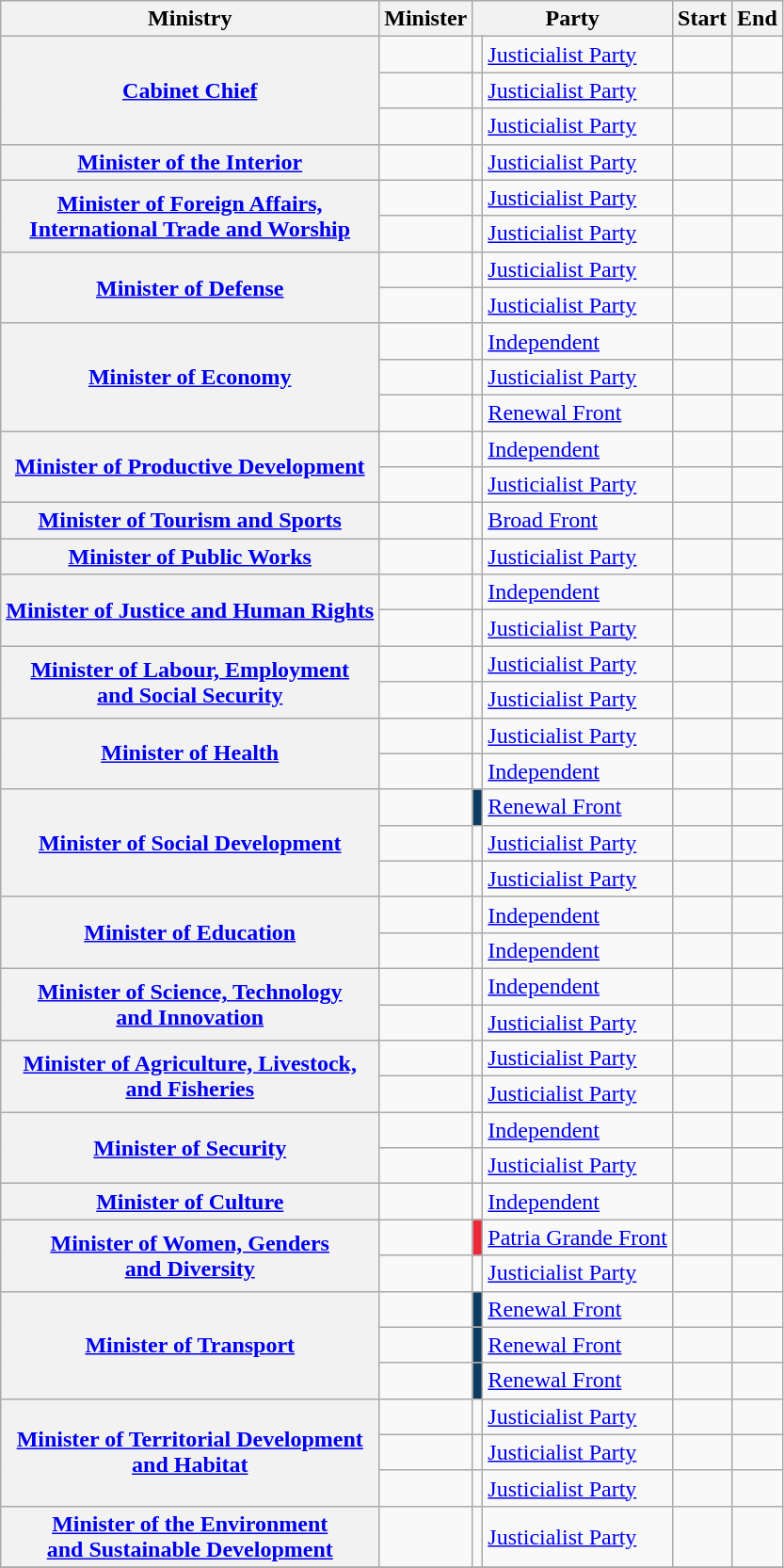<table class="sortable wikitable" style="font-size:100%;">
<tr>
<th scope="col">Ministry</th>
<th scope="col">Minister</th>
<th scope="col" colspan="2">Party</th>
<th scope="col">Start</th>
<th scope="col">End</th>
</tr>
<tr>
<th rowspan="3" scope="row"><a href='#'>Cabinet Chief</a></th>
<td></td>
<td bgcolor=></td>
<td><a href='#'>Justicialist Party</a></td>
<td></td>
<td></td>
</tr>
<tr>
<td></td>
<td bgcolor=></td>
<td><a href='#'>Justicialist Party</a></td>
<td></td>
<td></td>
</tr>
<tr>
<td></td>
<td bgcolor=></td>
<td><a href='#'>Justicialist Party</a></td>
<td></td>
<td></td>
</tr>
<tr>
<th scope="row"><a href='#'>Minister of the Interior</a></th>
<td></td>
<td bgcolor=></td>
<td><a href='#'>Justicialist Party</a></td>
<td></td>
<td></td>
</tr>
<tr>
<th rowspan="2" scope="row"><a href='#'>Minister of Foreign Affairs,<br>International Trade and Worship</a></th>
<td></td>
<td bgcolor=></td>
<td><a href='#'>Justicialist Party</a></td>
<td></td>
<td></td>
</tr>
<tr>
<td></td>
<td bgcolor=></td>
<td><a href='#'>Justicialist Party</a></td>
<td></td>
<td></td>
</tr>
<tr>
<th rowspan="2" scope="row"><a href='#'>Minister of Defense</a></th>
<td></td>
<td bgcolor=></td>
<td><a href='#'>Justicialist Party</a></td>
<td></td>
<td></td>
</tr>
<tr>
<td></td>
<td bgcolor=></td>
<td><a href='#'>Justicialist Party</a></td>
<td></td>
<td></td>
</tr>
<tr>
<th rowspan="3" scope="row"><a href='#'>Minister of Economy</a></th>
<td></td>
<td bgcolor=></td>
<td><a href='#'>Independent</a></td>
<td></td>
<td></td>
</tr>
<tr>
<td></td>
<td bgcolor=></td>
<td><a href='#'>Justicialist Party</a></td>
<td></td>
<td></td>
</tr>
<tr>
<td></td>
<td bgcolor=></td>
<td><a href='#'>Renewal Front</a></td>
<td></td>
<td></td>
</tr>
<tr>
<th rowspan="2" scope="row"><a href='#'>Minister of Productive Development</a></th>
<td></td>
<td bgcolor=></td>
<td><a href='#'>Independent</a></td>
<td></td>
<td></td>
</tr>
<tr>
<td></td>
<td bgcolor=></td>
<td><a href='#'>Justicialist Party</a></td>
<td></td>
<td></td>
</tr>
<tr>
<th scope="row"><a href='#'>Minister of Tourism and Sports</a></th>
<td></td>
<td bgcolor=></td>
<td><a href='#'>Broad Front</a></td>
<td></td>
<td></td>
</tr>
<tr>
<th scope="row"><a href='#'>Minister of Public Works</a></th>
<td></td>
<td bgcolor=></td>
<td><a href='#'>Justicialist Party</a></td>
<td></td>
<td></td>
</tr>
<tr>
<th rowspan="2" scope="row"><a href='#'>Minister of Justice and Human Rights</a></th>
<td></td>
<td bgcolor=></td>
<td><a href='#'>Independent</a></td>
<td></td>
<td></td>
</tr>
<tr>
<td></td>
<td bgcolor=></td>
<td><a href='#'>Justicialist Party</a></td>
<td></td>
<td></td>
</tr>
<tr>
<th rowspan="2" scope="row"><a href='#'>Minister of Labour, Employment<br>and Social Security</a></th>
<td></td>
<td bgcolor=></td>
<td><a href='#'>Justicialist Party</a></td>
<td></td>
<td></td>
</tr>
<tr>
<td></td>
<td bgcolor=></td>
<td><a href='#'>Justicialist Party</a></td>
<td></td>
<td></td>
</tr>
<tr>
<th rowspan="2" scope="row"><a href='#'>Minister of Health</a></th>
<td></td>
<td bgcolor=></td>
<td><a href='#'>Justicialist Party</a></td>
<td></td>
<td></td>
</tr>
<tr>
<td></td>
<td bgcolor=></td>
<td><a href='#'>Independent</a></td>
<td></td>
<td></td>
</tr>
<tr>
<th rowspan="3" scope="row"><a href='#'>Minister of Social Development</a></th>
<td></td>
<td bgcolor=#0E3C61></td>
<td><a href='#'>Renewal Front</a></td>
<td></td>
<td></td>
</tr>
<tr>
<td></td>
<td bgcolor=></td>
<td><a href='#'>Justicialist Party</a></td>
<td></td>
<td></td>
</tr>
<tr>
<td></td>
<td bgcolor=></td>
<td><a href='#'>Justicialist Party</a></td>
<td></td>
<td></td>
</tr>
<tr>
<th rowspan="2" scope="row"><a href='#'>Minister of Education</a></th>
<td></td>
<td bgcolor=></td>
<td><a href='#'>Independent</a></td>
<td></td>
<td></td>
</tr>
<tr>
<td></td>
<td bgcolor=></td>
<td><a href='#'>Independent</a></td>
<td></td>
<td></td>
</tr>
<tr>
<th rowspan="2" scope="row"><a href='#'>Minister of Science, Technology<br>and Innovation</a></th>
<td></td>
<td bgcolor=></td>
<td><a href='#'>Independent</a></td>
<td></td>
<td></td>
</tr>
<tr>
<td></td>
<td bgcolor=></td>
<td><a href='#'>Justicialist Party</a></td>
<td></td>
<td></td>
</tr>
<tr>
<th rowspan="2" scope="row"><a href='#'>Minister of Agriculture, Livestock,<br>and Fisheries</a></th>
<td></td>
<td bgcolor=></td>
<td><a href='#'>Justicialist Party</a></td>
<td></td>
<td></td>
</tr>
<tr>
<td></td>
<td bgcolor=></td>
<td><a href='#'>Justicialist Party</a></td>
<td></td>
<td></td>
</tr>
<tr>
<th rowspan="2" scope="row"><a href='#'>Minister of Security</a></th>
<td></td>
<td bgcolor=></td>
<td><a href='#'>Independent</a></td>
<td></td>
<td></td>
</tr>
<tr>
<td></td>
<td bgcolor=></td>
<td><a href='#'>Justicialist Party</a></td>
<td></td>
<td></td>
</tr>
<tr>
<th scope="row"><a href='#'>Minister of Culture</a></th>
<td></td>
<td bgcolor=></td>
<td><a href='#'>Independent</a></td>
<td></td>
<td></td>
</tr>
<tr>
<th rowspan="2" scope="row"><a href='#'>Minister of Women, Genders<br>and Diversity</a></th>
<td></td>
<td bgcolor=#ED2939></td>
<td><a href='#'>Patria Grande Front</a></td>
<td></td>
<td></td>
</tr>
<tr>
<td></td>
<td bgcolor=></td>
<td><a href='#'>Justicialist Party</a></td>
<td></td>
<td></td>
</tr>
<tr>
<th rowspan="3" scope="row"><a href='#'>Minister of Transport</a></th>
<td></td>
<td bgcolor=#0E3C61></td>
<td><a href='#'>Renewal Front</a></td>
<td></td>
<td></td>
</tr>
<tr>
<td></td>
<td bgcolor=#0E3C61></td>
<td><a href='#'>Renewal Front</a></td>
<td></td>
<td></td>
</tr>
<tr>
<td></td>
<td bgcolor=#0E3C61></td>
<td><a href='#'>Renewal Front</a></td>
<td></td>
<td></td>
</tr>
<tr>
<th scope="row" rowspan="3"><a href='#'>Minister of Territorial Development<br>and Habitat</a></th>
<td></td>
<td bgcolor=></td>
<td><a href='#'>Justicialist Party</a></td>
<td></td>
<td></td>
</tr>
<tr>
<td></td>
<td bgcolor=></td>
<td><a href='#'>Justicialist Party</a></td>
<td></td>
<td></td>
</tr>
<tr>
<td></td>
<td bgcolor=></td>
<td><a href='#'>Justicialist Party</a></td>
<td></td>
<td></td>
</tr>
<tr>
<th scope="row"><a href='#'>Minister of the Environment<br>and Sustainable Development</a></th>
<td></td>
<td bgcolor=></td>
<td><a href='#'>Justicialist Party</a></td>
<td></td>
<td></td>
</tr>
<tr>
</tr>
</table>
